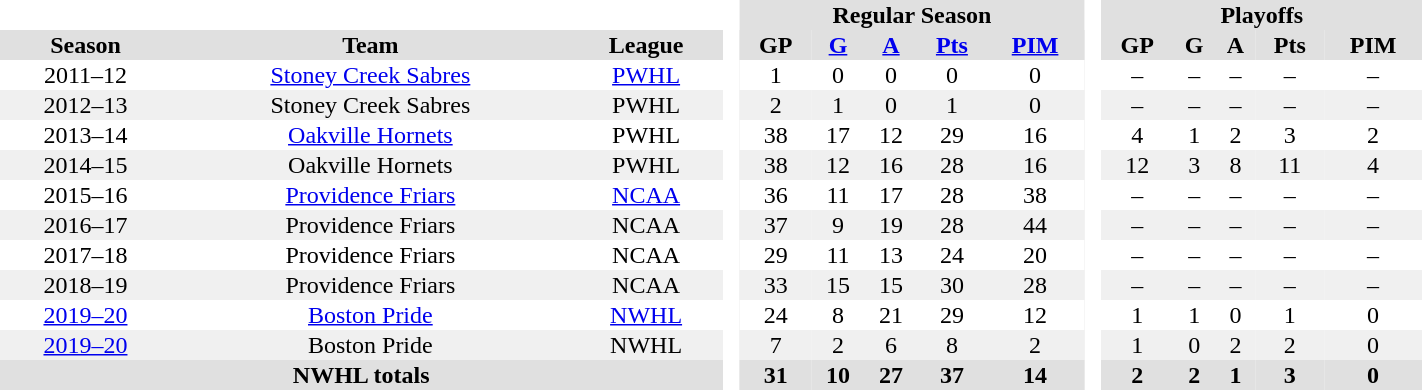<table border="0" cellpadding="1" cellspacing="0" style="text-align:center; width:75%">
<tr bgcolor="#e0e0e0">
<th colspan="3"  bgcolor="#ffffff"> </th>
<th rowspan="99" bgcolor="#ffffff"> </th>
<th colspan="5">Regular Season</th>
<th rowspan="99" bgcolor="#ffffff"> </th>
<th colspan="5">Playoffs</th>
</tr>
<tr bgcolor="#e0e0e0">
<th>Season</th>
<th>Team</th>
<th>League</th>
<th>GP</th>
<th><a href='#'>G</a></th>
<th><a href='#'>A</a></th>
<th><a href='#'>Pts</a></th>
<th><a href='#'>PIM</a></th>
<th>GP</th>
<th>G</th>
<th>A</th>
<th>Pts</th>
<th>PIM</th>
</tr>
<tr>
<td>2011–12</td>
<td><a href='#'>Stoney Creek Sabres</a></td>
<td><a href='#'>PWHL</a></td>
<td>1</td>
<td>0</td>
<td>0</td>
<td>0</td>
<td>0</td>
<td>–</td>
<td>–</td>
<td>–</td>
<td>–</td>
<td>–</td>
</tr>
<tr bgcolor="#f0f0f0">
<td>2012–13</td>
<td>Stoney Creek Sabres</td>
<td>PWHL</td>
<td>2</td>
<td>1</td>
<td>0</td>
<td>1</td>
<td>0</td>
<td>–</td>
<td>–</td>
<td>–</td>
<td>–</td>
<td>–</td>
</tr>
<tr>
<td>2013–14</td>
<td><a href='#'>Oakville Hornets</a></td>
<td>PWHL</td>
<td>38</td>
<td>17</td>
<td>12</td>
<td>29</td>
<td>16</td>
<td>4</td>
<td>1</td>
<td>2</td>
<td>3</td>
<td>2</td>
</tr>
<tr bgcolor="#f0f0f0">
<td>2014–15</td>
<td>Oakville Hornets</td>
<td>PWHL</td>
<td>38</td>
<td>12</td>
<td>16</td>
<td>28</td>
<td>16</td>
<td>12</td>
<td>3</td>
<td>8</td>
<td>11</td>
<td>4</td>
</tr>
<tr>
<td>2015–16</td>
<td><a href='#'>Providence Friars</a></td>
<td><a href='#'>NCAA</a></td>
<td>36</td>
<td>11</td>
<td>17</td>
<td>28</td>
<td>38</td>
<td>–</td>
<td>–</td>
<td>–</td>
<td>–</td>
<td>–</td>
</tr>
<tr bgcolor="#f0f0f0">
<td>2016–17</td>
<td>Providence Friars</td>
<td>NCAA</td>
<td>37</td>
<td>9</td>
<td>19</td>
<td>28</td>
<td>44</td>
<td>–</td>
<td>–</td>
<td>–</td>
<td>–</td>
<td>–</td>
</tr>
<tr>
<td>2017–18</td>
<td>Providence Friars</td>
<td>NCAA</td>
<td>29</td>
<td>11</td>
<td>13</td>
<td>24</td>
<td>20</td>
<td>–</td>
<td>–</td>
<td>–</td>
<td>–</td>
<td>–</td>
</tr>
<tr bgcolor="#f0f0f0">
<td>2018–19</td>
<td>Providence Friars</td>
<td>NCAA</td>
<td>33</td>
<td>15</td>
<td>15</td>
<td>30</td>
<td>28</td>
<td>–</td>
<td>–</td>
<td>–</td>
<td>–</td>
<td>–</td>
</tr>
<tr>
<td><a href='#'>2019–20</a></td>
<td><a href='#'>Boston Pride</a></td>
<td><a href='#'>NWHL</a></td>
<td>24</td>
<td>8</td>
<td>21</td>
<td>29</td>
<td>12</td>
<td>1</td>
<td>1</td>
<td>0</td>
<td>1</td>
<td>0</td>
</tr>
<tr bgcolor="#f0f0f0">
<td><a href='#'>2019–20</a></td>
<td>Boston Pride</td>
<td>NWHL</td>
<td>7</td>
<td>2</td>
<td>6</td>
<td>8</td>
<td>2</td>
<td>1</td>
<td>0</td>
<td>2</td>
<td>2</td>
<td>0</td>
</tr>
<tr>
</tr>
<tr bgcolor="#e0e0e0">
<th colspan="3">NWHL totals</th>
<th>31</th>
<th>10</th>
<th>27</th>
<th>37</th>
<th>14</th>
<th>2</th>
<th>2</th>
<th>1</th>
<th>3</th>
<th>0</th>
</tr>
</table>
